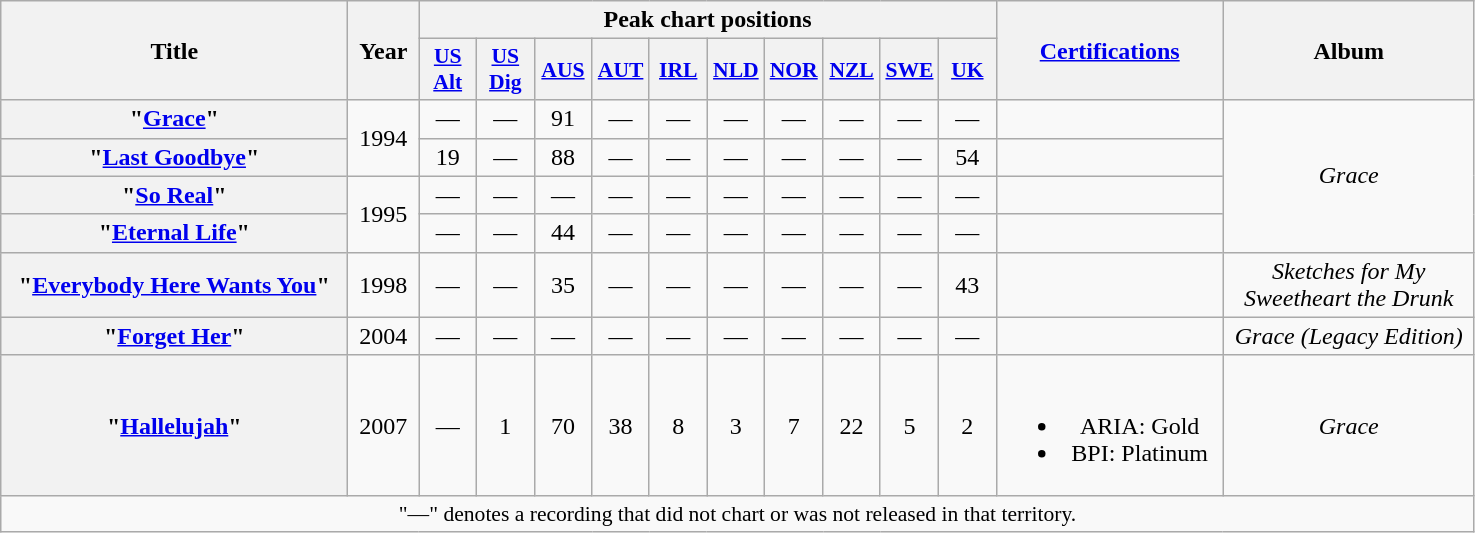<table class="wikitable plainrowheaders" style="text-align:center;" border="1">
<tr>
<th scope="col" rowspan="2" style="width:14em;">Title</th>
<th scope="col" rowspan="2" style="width:2.5em;">Year</th>
<th scope="col" colspan="10">Peak chart positions</th>
<th scope="col" rowspan="2" style="width:9em;"><a href='#'>Certifications</a></th>
<th scope="col" rowspan="2" style="width:10em;">Album</th>
</tr>
<tr>
<th scope="col" style="width:2.2em; font-size:90%;"><a href='#'>US Alt</a><br></th>
<th scope="col" style="width:2.2em; font-size:90%;"><a href='#'>US Dig</a><br></th>
<th scope="col" style="width:2.2em; font-size:90%;"><a href='#'>AUS</a><br></th>
<th scope="col" style="width:2.2em; font-size:90%;"><a href='#'>AUT</a><br></th>
<th scope="col" style="width:2.2em; font-size:90%;"><a href='#'>IRL</a><br></th>
<th scope="col" style="width:2.2em; font-size:90%;"><a href='#'>NLD</a><br></th>
<th scope="col" style="width:2.2em; font-size:90%;"><a href='#'>NOR</a><br></th>
<th scope="col" style="width:2.2em; font-size:90%;"><a href='#'>NZL</a><br></th>
<th scope="col" style="width:2.2em; font-size:90%;"><a href='#'>SWE</a><br></th>
<th scope="col" style="width:2.2em; font-size:90%;"><a href='#'>UK</a><br></th>
</tr>
<tr>
<th scope="row">"<a href='#'>Grace</a>"</th>
<td rowspan="2">1994</td>
<td>—</td>
<td>—</td>
<td>91</td>
<td>—</td>
<td>—</td>
<td>—</td>
<td>—</td>
<td>—</td>
<td>—</td>
<td>—</td>
<td></td>
<td rowspan="4"><em>Grace</em></td>
</tr>
<tr>
<th scope="row">"<a href='#'>Last Goodbye</a>"</th>
<td>19</td>
<td>—</td>
<td>88</td>
<td>—</td>
<td>—</td>
<td>—</td>
<td>—</td>
<td>—</td>
<td>—</td>
<td>54</td>
<td></td>
</tr>
<tr>
<th scope="row">"<a href='#'>So Real</a>"</th>
<td rowspan="2">1995</td>
<td>—</td>
<td>—</td>
<td>—</td>
<td>—</td>
<td>—</td>
<td>—</td>
<td>—</td>
<td>—</td>
<td>—</td>
<td>—</td>
<td></td>
</tr>
<tr>
<th scope="row">"<a href='#'>Eternal Life</a>"</th>
<td>—</td>
<td>—</td>
<td>44</td>
<td>—</td>
<td>—</td>
<td>—</td>
<td>—</td>
<td>—</td>
<td>—</td>
<td>—</td>
<td></td>
</tr>
<tr>
<th scope="row">"<a href='#'>Everybody Here Wants You</a>"</th>
<td>1998</td>
<td>—</td>
<td>—</td>
<td>35</td>
<td>—</td>
<td>—</td>
<td>—</td>
<td>—</td>
<td>—</td>
<td>—</td>
<td>43</td>
<td></td>
<td><em>Sketches for My<br>Sweetheart the Drunk</em></td>
</tr>
<tr>
<th scope="row">"<a href='#'>Forget Her</a>"</th>
<td>2004</td>
<td>—</td>
<td>—</td>
<td>—</td>
<td>—</td>
<td>—</td>
<td>—</td>
<td>—</td>
<td>—</td>
<td>—</td>
<td>—</td>
<td></td>
<td><em>Grace (Legacy Edition)</em></td>
</tr>
<tr>
<th scope="row">"<a href='#'>Hallelujah</a>"</th>
<td>2007</td>
<td>—</td>
<td>1</td>
<td>70</td>
<td>38</td>
<td>8</td>
<td>3</td>
<td>7</td>
<td>22</td>
<td>5</td>
<td>2</td>
<td><br><ul><li>ARIA: Gold</li><li>BPI: Platinum</li></ul></td>
<td><em>Grace</em></td>
</tr>
<tr>
<td colspan="14" style="font-size:90%">"—" denotes a recording that did not chart or was not released in that territory.</td>
</tr>
</table>
